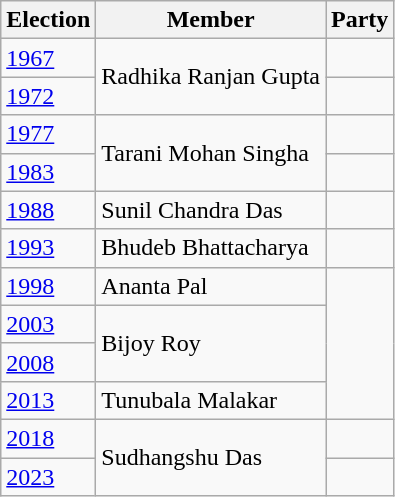<table class="wikitable sortable">
<tr>
<th>Election</th>
<th>Member</th>
<th colspan=2>Party</th>
</tr>
<tr>
<td><a href='#'>1967</a></td>
<td rowspan=2>Radhika Ranjan Gupta</td>
<td></td>
</tr>
<tr>
<td><a href='#'>1972</a></td>
</tr>
<tr>
<td><a href='#'>1977</a></td>
<td rowspan=2>Tarani Mohan Singha</td>
<td></td>
</tr>
<tr>
<td><a href='#'>1983</a></td>
</tr>
<tr>
<td><a href='#'>1988</a></td>
<td>Sunil Chandra Das</td>
<td></td>
</tr>
<tr>
<td><a href='#'>1993</a></td>
<td>Bhudeb Bhattacharya</td>
<td></td>
</tr>
<tr>
<td><a href='#'>1998</a></td>
<td>Ananta Pal</td>
</tr>
<tr>
<td><a href='#'>2003</a></td>
<td rowspan=2>Bijoy Roy</td>
</tr>
<tr>
<td><a href='#'>2008</a></td>
</tr>
<tr>
<td><a href='#'>2013</a></td>
<td>Tunubala Malakar</td>
</tr>
<tr>
<td><a href='#'>2018</a></td>
<td rowspan=2>Sudhangshu Das</td>
<td></td>
</tr>
<tr>
<td><a href='#'>2023</a></td>
</tr>
</table>
